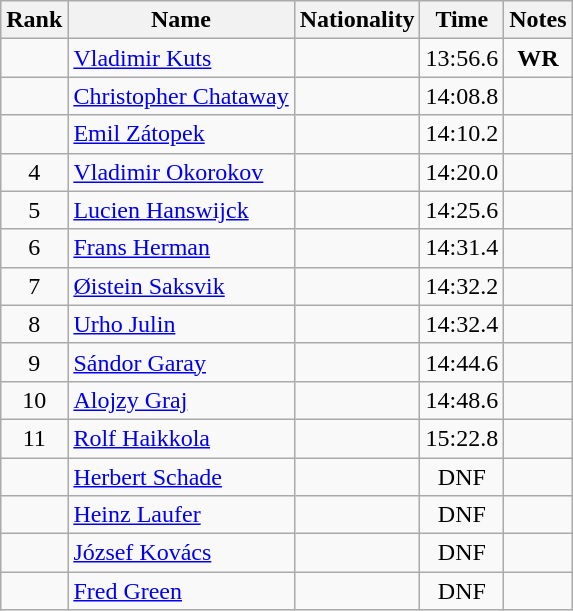<table class="wikitable sortable" style="text-align:center">
<tr>
<th>Rank</th>
<th>Name</th>
<th>Nationality</th>
<th>Time</th>
<th>Notes</th>
</tr>
<tr>
<td></td>
<td align=left><a href='#'>Vladimir Kuts</a></td>
<td align=left></td>
<td>13:56.6</td>
<td><strong>WR</strong></td>
</tr>
<tr>
<td></td>
<td align=left><a href='#'>Christopher Chataway</a></td>
<td align=left></td>
<td>14:08.8</td>
<td></td>
</tr>
<tr>
<td></td>
<td align=left><a href='#'>Emil Zátopek</a></td>
<td align=left></td>
<td>14:10.2</td>
<td></td>
</tr>
<tr>
<td>4</td>
<td align=left><a href='#'>Vladimir Okorokov</a></td>
<td align=left></td>
<td>14:20.0</td>
<td></td>
</tr>
<tr>
<td>5</td>
<td align=left><a href='#'>Lucien Hanswijck</a></td>
<td align=left></td>
<td>14:25.6</td>
<td></td>
</tr>
<tr>
<td>6</td>
<td align=left><a href='#'>Frans Herman</a></td>
<td align=left></td>
<td>14:31.4</td>
<td></td>
</tr>
<tr>
<td>7</td>
<td align=left><a href='#'>Øistein Saksvik</a></td>
<td align=left></td>
<td>14:32.2</td>
<td></td>
</tr>
<tr>
<td>8</td>
<td align=left><a href='#'>Urho Julin</a></td>
<td align=left></td>
<td>14:32.4</td>
<td></td>
</tr>
<tr>
<td>9</td>
<td align=left><a href='#'>Sándor Garay</a></td>
<td align=left></td>
<td>14:44.6</td>
<td></td>
</tr>
<tr>
<td>10</td>
<td align=left><a href='#'>Alojzy Graj</a></td>
<td align=left></td>
<td>14:48.6</td>
<td></td>
</tr>
<tr>
<td>11</td>
<td align=left><a href='#'>Rolf Haikkola</a></td>
<td align=left></td>
<td>15:22.8</td>
<td></td>
</tr>
<tr>
<td></td>
<td align=left><a href='#'>Herbert Schade</a></td>
<td align=left></td>
<td>DNF</td>
<td></td>
</tr>
<tr>
<td></td>
<td align=left><a href='#'>Heinz Laufer</a></td>
<td align=left></td>
<td>DNF</td>
<td></td>
</tr>
<tr>
<td></td>
<td align=left><a href='#'>József Kovács</a></td>
<td align=left></td>
<td>DNF</td>
<td></td>
</tr>
<tr>
<td></td>
<td align=left><a href='#'>Fred Green</a></td>
<td align=left></td>
<td>DNF</td>
<td></td>
</tr>
</table>
